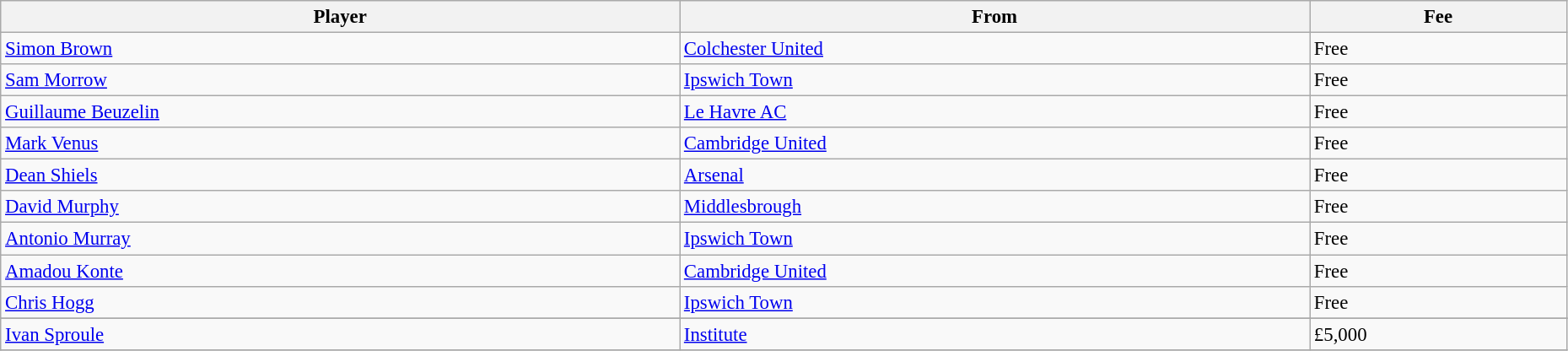<table class="wikitable" style="text-align:center; font-size:95%;width:98%; text-align:left">
<tr>
<th><strong>Player</strong></th>
<th><strong>From</strong></th>
<th><strong>Fee</strong></th>
</tr>
<tr --->
<td> <a href='#'>Simon Brown</a></td>
<td><a href='#'>Colchester United</a></td>
<td>Free</td>
</tr>
<tr>
<td> <a href='#'>Sam Morrow</a></td>
<td><a href='#'>Ipswich Town</a></td>
<td>Free</td>
</tr>
<tr>
<td> <a href='#'>Guillaume Beuzelin</a></td>
<td><a href='#'>Le Havre AC</a></td>
<td>Free</td>
</tr>
<tr>
<td> <a href='#'>Mark Venus</a></td>
<td><a href='#'>Cambridge United</a></td>
<td>Free</td>
</tr>
<tr>
<td> <a href='#'>Dean Shiels</a></td>
<td><a href='#'>Arsenal</a></td>
<td>Free</td>
</tr>
<tr>
<td> <a href='#'>David Murphy</a></td>
<td><a href='#'>Middlesbrough</a></td>
<td>Free</td>
</tr>
<tr>
<td> <a href='#'>Antonio Murray</a></td>
<td><a href='#'>Ipswich Town</a></td>
<td>Free</td>
</tr>
<tr>
<td> <a href='#'>Amadou Konte</a></td>
<td><a href='#'>Cambridge United</a></td>
<td>Free</td>
</tr>
<tr>
<td> <a href='#'>Chris Hogg</a></td>
<td><a href='#'>Ipswich Town</a></td>
<td>Free</td>
</tr>
<tr>
</tr>
<tr>
<td> <a href='#'>Ivan Sproule</a></td>
<td><a href='#'>Institute</a></td>
<td>£5,000</td>
</tr>
<tr>
</tr>
</table>
